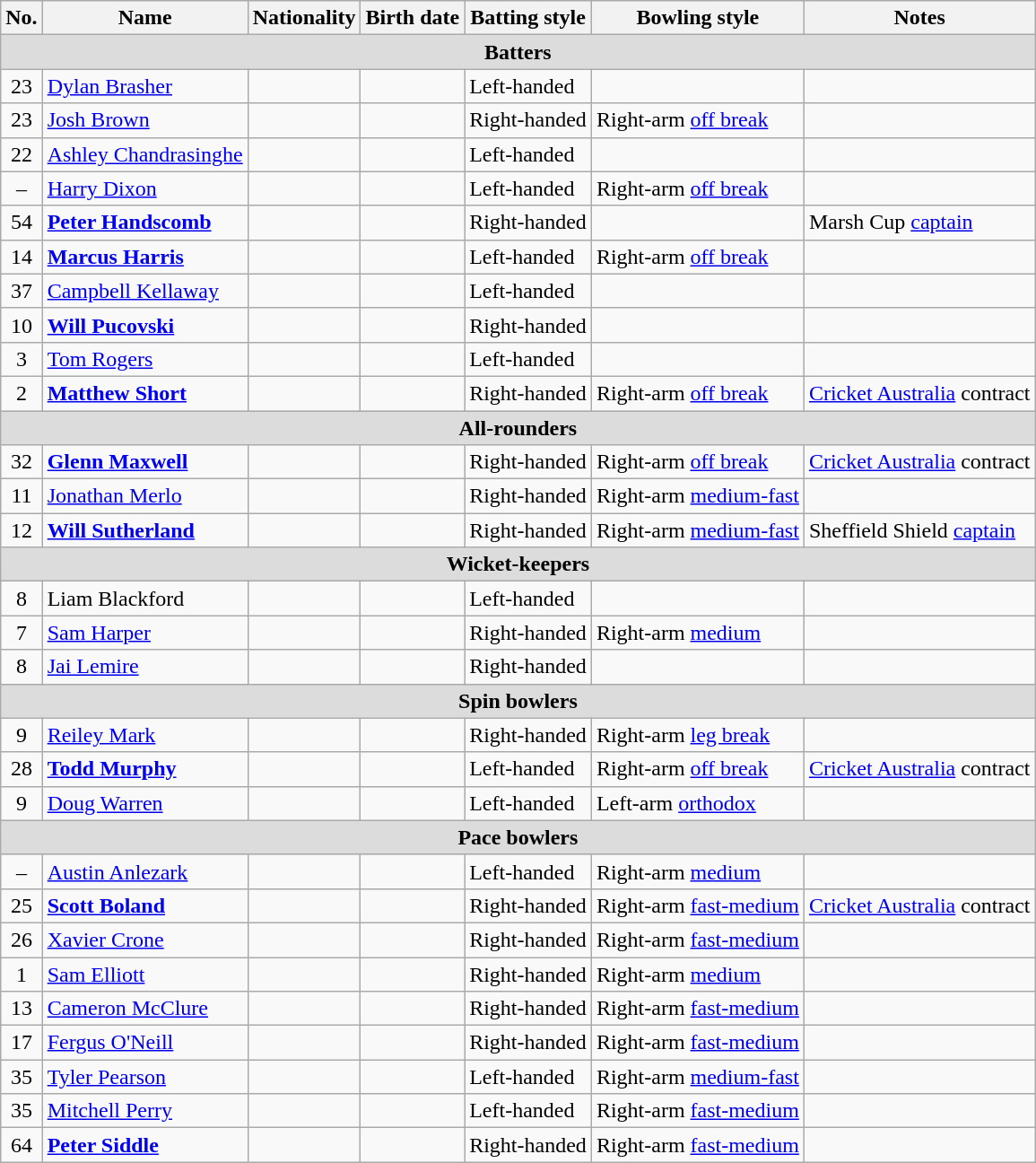<table class="wikitable">
<tr>
<th>No.</th>
<th>Name</th>
<th>Nationality</th>
<th>Birth date</th>
<th>Batting style</th>
<th>Bowling style</th>
<th>Notes</th>
</tr>
<tr>
<th colspan="8" style="background: #DCDCDC" align="right">Batters</th>
</tr>
<tr>
<td style="text-align:center">23</td>
<td><a href='#'>Dylan Brasher</a></td>
<td></td>
<td></td>
<td>Left-handed</td>
<td></td>
<td></td>
</tr>
<tr>
<td style="text-align:center">23</td>
<td><a href='#'>Josh Brown</a></td>
<td></td>
<td></td>
<td>Right-handed</td>
<td>Right-arm <a href='#'>off break</a></td>
<td></td>
</tr>
<tr>
<td style="text-align:center">22</td>
<td><a href='#'>Ashley Chandrasinghe</a></td>
<td></td>
<td></td>
<td>Left-handed</td>
<td></td>
<td></td>
</tr>
<tr>
<td style="text-align:center">–</td>
<td><a href='#'>Harry Dixon</a></td>
<td></td>
<td></td>
<td>Left-handed</td>
<td>Right-arm <a href='#'>off break</a></td>
<td></td>
</tr>
<tr>
<td style="text-align:center">54</td>
<td><strong><a href='#'>Peter Handscomb</a></strong></td>
<td></td>
<td></td>
<td>Right-handed</td>
<td></td>
<td>Marsh Cup <a href='#'>captain</a></td>
</tr>
<tr>
<td style="text-align:center">14</td>
<td><strong><a href='#'>Marcus Harris</a></strong></td>
<td></td>
<td></td>
<td>Left-handed</td>
<td>Right-arm <a href='#'>off break</a></td>
<td></td>
</tr>
<tr>
<td style="text-align:center">37</td>
<td><a href='#'>Campbell Kellaway</a></td>
<td></td>
<td></td>
<td>Left-handed</td>
<td></td>
<td></td>
</tr>
<tr>
<td style="text-align:center">10</td>
<td><strong><a href='#'>Will Pucovski</a></strong></td>
<td></td>
<td></td>
<td>Right-handed</td>
<td></td>
<td></td>
</tr>
<tr>
<td style="text-align:center">3</td>
<td><a href='#'>Tom Rogers</a></td>
<td></td>
<td></td>
<td>Left-handed</td>
<td></td>
<td></td>
</tr>
<tr>
<td style="text-align:center">2</td>
<td><strong><a href='#'>Matthew Short</a></strong></td>
<td></td>
<td></td>
<td>Right-handed</td>
<td>Right-arm <a href='#'>off break</a></td>
<td><a href='#'>Cricket Australia</a> contract</td>
</tr>
<tr>
<th colspan="7" style="background: #DCDCDC" align="right">All-rounders</th>
</tr>
<tr>
<td style="text-align:center">32</td>
<td><strong><a href='#'>Glenn Maxwell</a></strong></td>
<td></td>
<td></td>
<td>Right-handed</td>
<td>Right-arm <a href='#'>off break</a></td>
<td><a href='#'>Cricket Australia</a> contract</td>
</tr>
<tr>
<td style="text-align:center">11</td>
<td><a href='#'>Jonathan Merlo</a></td>
<td></td>
<td></td>
<td>Right-handed</td>
<td>Right-arm <a href='#'>medium-fast</a></td>
<td></td>
</tr>
<tr>
<td style="text-align:center">12</td>
<td><strong><a href='#'>Will Sutherland</a></strong></td>
<td></td>
<td></td>
<td>Right-handed</td>
<td>Right-arm <a href='#'>medium-fast</a></td>
<td>Sheffield Shield <a href='#'>captain</a></td>
</tr>
<tr>
<th colspan="7" style="background: #DCDCDC" align="right">Wicket-keepers</th>
</tr>
<tr>
<td style="text-align:center">8</td>
<td>Liam Blackford</td>
<td></td>
<td></td>
<td>Left-handed</td>
<td></td>
<td></td>
</tr>
<tr>
<td style="text-align:center">7</td>
<td><a href='#'>Sam Harper</a></td>
<td></td>
<td></td>
<td>Right-handed</td>
<td>Right-arm <a href='#'>medium</a></td>
<td></td>
</tr>
<tr>
<td style="text-align:center">8</td>
<td><a href='#'>Jai Lemire</a></td>
<td></td>
<td></td>
<td>Right-handed</td>
<td></td>
<td></td>
</tr>
<tr>
<th colspan="7" style="background: #DCDCDC" align="right">Spin bowlers</th>
</tr>
<tr>
<td style="text-align:center">9</td>
<td><a href='#'>Reiley Mark</a></td>
<td></td>
<td></td>
<td>Right-handed</td>
<td>Right-arm <a href='#'>leg break</a></td>
<td></td>
</tr>
<tr>
<td style="text-align:center">28</td>
<td><strong><a href='#'>Todd Murphy</a></strong></td>
<td></td>
<td></td>
<td>Left-handed</td>
<td>Right-arm <a href='#'>off break</a></td>
<td><a href='#'>Cricket Australia</a> contract</td>
</tr>
<tr>
<td style="text-align:center">9</td>
<td Doug Warren (cricketer)><a href='#'>Doug Warren</a></td>
<td></td>
<td></td>
<td>Left-handed</td>
<td>Left-arm <a href='#'>orthodox</a></td>
<td></td>
</tr>
<tr>
<th colspan="7" style="background: #DCDCDC" align="right">Pace bowlers</th>
</tr>
<tr>
<td style="text-align:center">–</td>
<td><a href='#'>Austin Anlezark</a></td>
<td></td>
<td></td>
<td>Left-handed</td>
<td>Right-arm <a href='#'>medium</a></td>
<td></td>
</tr>
<tr>
<td style="text-align:center">25</td>
<td><strong><a href='#'>Scott Boland</a></strong></td>
<td></td>
<td></td>
<td>Right-handed</td>
<td>Right-arm <a href='#'>fast-medium</a></td>
<td><a href='#'>Cricket Australia</a> contract</td>
</tr>
<tr>
<td style="text-align:center">26</td>
<td><a href='#'>Xavier Crone</a></td>
<td></td>
<td></td>
<td>Right-handed</td>
<td>Right-arm <a href='#'>fast-medium</a></td>
<td></td>
</tr>
<tr>
<td style="text-align:center">1</td>
<td><a href='#'>Sam Elliott</a></td>
<td></td>
<td></td>
<td>Right-handed</td>
<td>Right-arm <a href='#'>medium</a></td>
<td></td>
</tr>
<tr>
<td style="text-align:center">13</td>
<td><a href='#'>Cameron McClure</a></td>
<td></td>
<td></td>
<td>Right-handed</td>
<td>Right-arm <a href='#'>fast-medium</a></td>
<td></td>
</tr>
<tr>
<td style="text-align:center">17</td>
<td><a href='#'>Fergus O'Neill</a></td>
<td></td>
<td></td>
<td>Right-handed</td>
<td>Right-arm <a href='#'>fast-medium</a></td>
<td></td>
</tr>
<tr>
<td style="text-align:center">35</td>
<td><a href='#'>Tyler Pearson</a></td>
<td></td>
<td></td>
<td>Left-handed</td>
<td>Right-arm <a href='#'>medium-fast</a></td>
<td></td>
</tr>
<tr>
<td style="text-align:center">35</td>
<td><a href='#'>Mitchell Perry</a></td>
<td></td>
<td></td>
<td>Left-handed</td>
<td>Right-arm <a href='#'>fast-medium</a></td>
<td></td>
</tr>
<tr>
<td style="text-align:center">64</td>
<td><strong><a href='#'>Peter Siddle</a></strong></td>
<td></td>
<td></td>
<td>Right-handed</td>
<td>Right-arm <a href='#'>fast-medium</a></td>
<td></td>
</tr>
</table>
